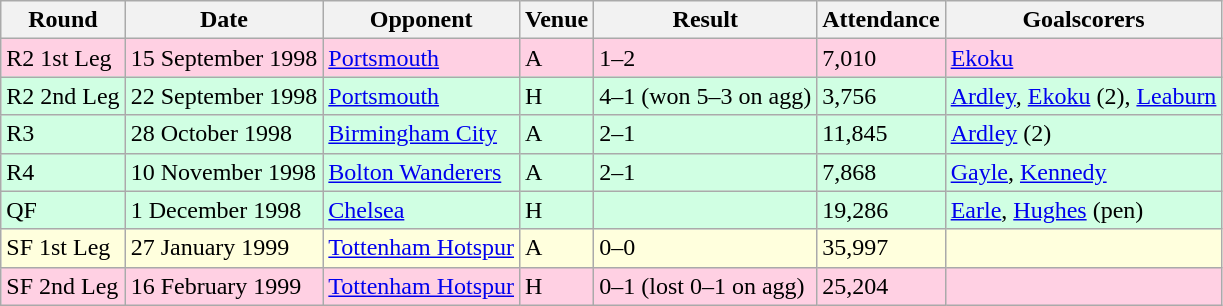<table class="wikitable">
<tr>
<th>Round</th>
<th>Date</th>
<th>Opponent</th>
<th>Venue</th>
<th>Result</th>
<th>Attendance</th>
<th>Goalscorers</th>
</tr>
<tr style="background-color: #ffd0e3;">
<td>R2 1st Leg</td>
<td>15 September 1998</td>
<td><a href='#'>Portsmouth</a></td>
<td>A</td>
<td>1–2</td>
<td>7,010</td>
<td><a href='#'>Ekoku</a></td>
</tr>
<tr style="background-color: #d0ffe3;">
<td>R2 2nd Leg</td>
<td>22 September 1998</td>
<td><a href='#'>Portsmouth</a></td>
<td>H</td>
<td>4–1 (won 5–3 on agg)</td>
<td>3,756</td>
<td><a href='#'>Ardley</a>, <a href='#'>Ekoku</a> (2), <a href='#'>Leaburn</a></td>
</tr>
<tr style="background-color: #d0ffe3;">
<td>R3</td>
<td>28 October 1998</td>
<td><a href='#'>Birmingham City</a></td>
<td>A</td>
<td>2–1</td>
<td>11,845</td>
<td><a href='#'>Ardley</a> (2)</td>
</tr>
<tr style="background-color: #d0ffe3;">
<td>R4</td>
<td>10 November 1998</td>
<td><a href='#'>Bolton Wanderers</a></td>
<td>A</td>
<td>2–1</td>
<td>7,868</td>
<td><a href='#'>Gayle</a>, <a href='#'>Kennedy</a></td>
</tr>
<tr style="background-color: #d0ffe3;">
<td>QF</td>
<td>1 December 1998</td>
<td><a href='#'>Chelsea</a></td>
<td>H</td>
<td></td>
<td>19,286</td>
<td><a href='#'>Earle</a>, <a href='#'>Hughes</a> (pen)</td>
</tr>
<tr style="background-color: #ffffdd;">
<td>SF 1st Leg</td>
<td>27 January 1999</td>
<td><a href='#'>Tottenham Hotspur</a></td>
<td>A</td>
<td>0–0</td>
<td>35,997</td>
<td></td>
</tr>
<tr style="background-color: #ffd0e3;">
<td>SF 2nd Leg</td>
<td>16 February 1999</td>
<td><a href='#'>Tottenham Hotspur</a></td>
<td>H</td>
<td>0–1 (lost 0–1 on agg)</td>
<td>25,204</td>
<td></td>
</tr>
</table>
